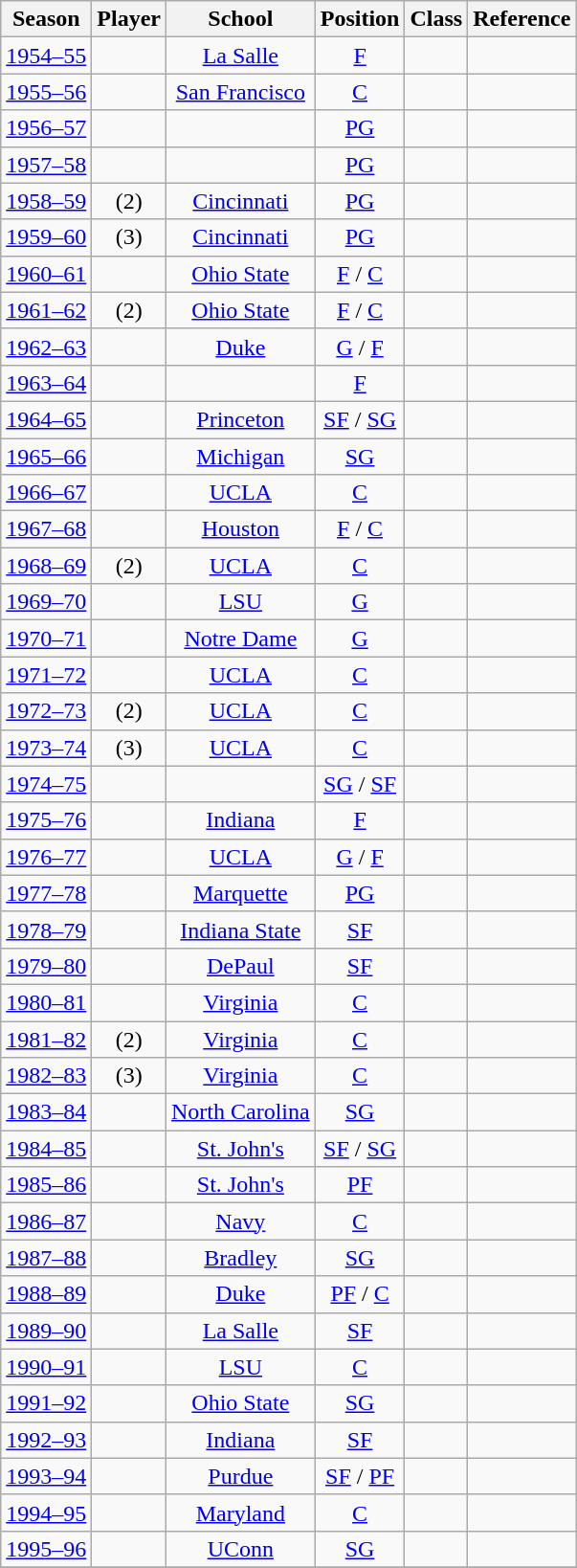<table class="wikitable sortable" style="text-align:center;">
<tr>
<th>Season</th>
<th>Player</th>
<th>School</th>
<th>Position</th>
<th>Class</th>
<th class="unsortable">Reference</th>
</tr>
<tr>
<td><a href='#'>1954–55</a></td>
<td></td>
<td><a href='#'>La Salle</a></td>
<td><a href='#'>F</a></td>
<td></td>
<td></td>
</tr>
<tr>
<td><a href='#'>1955–56</a></td>
<td></td>
<td><a href='#'>San Francisco</a></td>
<td><a href='#'>C</a></td>
<td></td>
<td></td>
</tr>
<tr>
<td><a href='#'>1956–57</a></td>
<td></td>
<td></td>
<td><a href='#'>PG</a></td>
<td></td>
<td></td>
</tr>
<tr>
<td><a href='#'>1957–58</a></td>
<td></td>
<td></td>
<td><a href='#'>PG</a></td>
<td></td>
<td></td>
</tr>
<tr>
<td><a href='#'>1958–59</a></td>
<td> (2)</td>
<td><a href='#'>Cincinnati</a></td>
<td><a href='#'>PG</a></td>
<td></td>
<td></td>
</tr>
<tr>
<td><a href='#'>1959–60</a></td>
<td> (3)</td>
<td><a href='#'>Cincinnati</a></td>
<td><a href='#'>PG</a></td>
<td></td>
<td></td>
</tr>
<tr>
<td><a href='#'>1960–61</a></td>
<td></td>
<td><a href='#'>Ohio State</a></td>
<td><a href='#'>F</a> / <a href='#'>C</a></td>
<td></td>
<td></td>
</tr>
<tr>
<td><a href='#'>1961–62</a></td>
<td> (2)</td>
<td><a href='#'>Ohio State</a></td>
<td><a href='#'>F</a> / <a href='#'>C</a></td>
<td></td>
<td></td>
</tr>
<tr>
<td><a href='#'>1962–63</a></td>
<td></td>
<td><a href='#'>Duke</a></td>
<td><a href='#'>G</a> / <a href='#'>F</a></td>
<td></td>
<td></td>
</tr>
<tr>
<td><a href='#'>1963–64</a></td>
<td></td>
<td></td>
<td><a href='#'>F</a></td>
<td></td>
<td></td>
</tr>
<tr>
<td><a href='#'>1964–65</a></td>
<td></td>
<td><a href='#'>Princeton</a></td>
<td><a href='#'>SF</a> / <a href='#'>SG</a></td>
<td></td>
<td></td>
</tr>
<tr>
<td><a href='#'>1965–66</a></td>
<td></td>
<td><a href='#'>Michigan</a></td>
<td><a href='#'>SG</a></td>
<td></td>
<td></td>
</tr>
<tr>
<td><a href='#'>1966–67</a></td>
<td></td>
<td><a href='#'>UCLA</a></td>
<td><a href='#'>C</a></td>
<td></td>
<td></td>
</tr>
<tr>
<td><a href='#'>1967–68</a></td>
<td></td>
<td><a href='#'>Houston</a></td>
<td><a href='#'>F</a> / <a href='#'>C</a></td>
<td></td>
<td></td>
</tr>
<tr>
<td><a href='#'>1968–69</a></td>
<td> (2)</td>
<td><a href='#'>UCLA</a></td>
<td><a href='#'>C</a></td>
<td></td>
<td></td>
</tr>
<tr>
<td><a href='#'>1969–70</a></td>
<td></td>
<td><a href='#'>LSU</a></td>
<td><a href='#'>G</a></td>
<td></td>
<td></td>
</tr>
<tr>
<td><a href='#'>1970–71</a></td>
<td></td>
<td><a href='#'>Notre Dame</a></td>
<td><a href='#'>G</a></td>
<td></td>
<td></td>
</tr>
<tr>
<td><a href='#'>1971–72</a></td>
<td></td>
<td><a href='#'>UCLA</a></td>
<td><a href='#'>C</a></td>
<td></td>
<td></td>
</tr>
<tr>
<td><a href='#'>1972–73</a></td>
<td> (2)</td>
<td><a href='#'>UCLA</a></td>
<td><a href='#'>C</a></td>
<td></td>
<td></td>
</tr>
<tr>
<td><a href='#'>1973–74</a></td>
<td> (3)</td>
<td><a href='#'>UCLA</a></td>
<td><a href='#'>C</a></td>
<td></td>
<td></td>
</tr>
<tr>
<td><a href='#'>1974–75</a></td>
<td></td>
<td></td>
<td><a href='#'>SG</a> / <a href='#'>SF</a></td>
<td></td>
<td></td>
</tr>
<tr>
<td><a href='#'>1975–76</a></td>
<td></td>
<td><a href='#'>Indiana</a></td>
<td><a href='#'>F</a></td>
<td></td>
<td></td>
</tr>
<tr>
<td><a href='#'>1976–77</a></td>
<td></td>
<td><a href='#'>UCLA</a></td>
<td><a href='#'>G</a> / <a href='#'>F</a></td>
<td></td>
<td></td>
</tr>
<tr>
<td><a href='#'>1977–78</a></td>
<td></td>
<td><a href='#'>Marquette</a></td>
<td><a href='#'>PG</a></td>
<td></td>
<td></td>
</tr>
<tr>
<td><a href='#'>1978–79</a></td>
<td></td>
<td><a href='#'>Indiana State</a></td>
<td><a href='#'>SF</a></td>
<td></td>
<td></td>
</tr>
<tr>
<td><a href='#'>1979–80</a></td>
<td></td>
<td><a href='#'>DePaul</a></td>
<td><a href='#'>SF</a></td>
<td></td>
<td></td>
</tr>
<tr>
<td><a href='#'>1980–81</a></td>
<td></td>
<td><a href='#'>Virginia</a></td>
<td><a href='#'>C</a></td>
<td></td>
<td></td>
</tr>
<tr>
<td><a href='#'>1981–82</a></td>
<td> (2)</td>
<td><a href='#'>Virginia</a></td>
<td><a href='#'>C</a></td>
<td></td>
<td></td>
</tr>
<tr>
<td><a href='#'>1982–83</a></td>
<td> (3)</td>
<td><a href='#'>Virginia</a></td>
<td><a href='#'>C</a></td>
<td></td>
<td></td>
</tr>
<tr>
<td><a href='#'>1983–84</a></td>
<td></td>
<td><a href='#'>North Carolina</a></td>
<td><a href='#'>SG</a></td>
<td></td>
<td></td>
</tr>
<tr>
<td><a href='#'>1984–85</a></td>
<td></td>
<td><a href='#'>St. John's</a></td>
<td><a href='#'>SF</a> / <a href='#'>SG</a></td>
<td></td>
<td></td>
</tr>
<tr>
<td><a href='#'>1985–86</a></td>
<td></td>
<td><a href='#'>St. John's</a></td>
<td><a href='#'>PF</a></td>
<td></td>
<td></td>
</tr>
<tr>
<td><a href='#'>1986–87</a></td>
<td></td>
<td><a href='#'>Navy</a></td>
<td><a href='#'>C</a></td>
<td></td>
<td></td>
</tr>
<tr>
<td><a href='#'>1987–88</a></td>
<td></td>
<td><a href='#'>Bradley</a></td>
<td><a href='#'>SG</a></td>
<td></td>
<td></td>
</tr>
<tr>
<td><a href='#'>1988–89</a></td>
<td></td>
<td><a href='#'>Duke</a></td>
<td><a href='#'>PF</a> / <a href='#'>C</a></td>
<td></td>
<td></td>
</tr>
<tr>
<td><a href='#'>1989–90</a></td>
<td></td>
<td><a href='#'>La Salle</a></td>
<td><a href='#'>SF</a></td>
<td></td>
<td></td>
</tr>
<tr>
<td><a href='#'>1990–91</a></td>
<td></td>
<td><a href='#'>LSU</a></td>
<td><a href='#'>C</a></td>
<td></td>
<td></td>
</tr>
<tr>
<td><a href='#'>1991–92</a></td>
<td></td>
<td><a href='#'>Ohio State</a></td>
<td><a href='#'>SG</a></td>
<td></td>
<td></td>
</tr>
<tr>
<td><a href='#'>1992–93</a></td>
<td></td>
<td><a href='#'>Indiana</a></td>
<td><a href='#'>SF</a></td>
<td></td>
<td></td>
</tr>
<tr>
<td><a href='#'>1993–94</a></td>
<td></td>
<td><a href='#'>Purdue</a></td>
<td><a href='#'>SF</a> / <a href='#'>PF</a></td>
<td></td>
<td></td>
</tr>
<tr>
<td><a href='#'>1994–95</a></td>
<td></td>
<td><a href='#'>Maryland</a></td>
<td><a href='#'>C</a></td>
<td></td>
<td></td>
</tr>
<tr>
<td><a href='#'>1995–96</a></td>
<td></td>
<td><a href='#'>UConn</a></td>
<td><a href='#'>SG</a></td>
<td></td>
<td></td>
</tr>
<tr>
</tr>
</table>
